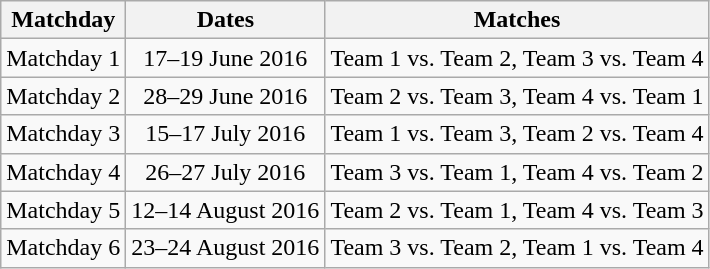<table class="wikitable" style="text-align:center">
<tr>
<th>Matchday</th>
<th>Dates</th>
<th>Matches</th>
</tr>
<tr>
<td>Matchday 1</td>
<td>17–19 June 2016</td>
<td>Team 1 vs. Team 2, Team 3 vs. Team 4</td>
</tr>
<tr>
<td>Matchday 2</td>
<td>28–29 June 2016</td>
<td>Team 2 vs. Team 3, Team 4 vs. Team 1</td>
</tr>
<tr>
<td>Matchday 3</td>
<td>15–17 July 2016</td>
<td>Team 1 vs. Team 3, Team 2 vs. Team 4</td>
</tr>
<tr>
<td>Matchday 4</td>
<td>26–27 July 2016</td>
<td>Team 3 vs. Team 1, Team 4 vs. Team 2</td>
</tr>
<tr>
<td>Matchday 5</td>
<td>12–14 August 2016</td>
<td>Team 2 vs. Team 1, Team 4 vs. Team 3</td>
</tr>
<tr>
<td>Matchday 6</td>
<td>23–24 August 2016</td>
<td>Team 3 vs. Team 2, Team 1 vs. Team 4</td>
</tr>
</table>
